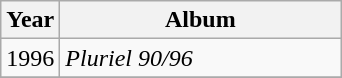<table class="wikitable">
<tr>
<th align="center" rowspan="1" width="10">Year</th>
<th align="center" rowspan="1" width="180">Album</th>
</tr>
<tr>
<td align="center" rowspan="1">1996</td>
<td><em>Pluriel 90/96</em></td>
</tr>
<tr>
</tr>
</table>
